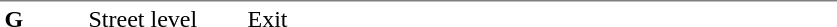<table table border=0 cellspacing=0 cellpadding=3>
<tr>
<td style="border-top:solid 1px gray;" width=50 valign=top><strong>G</strong></td>
<td style="border-top:solid 1px gray;" width=100 valign=top>Street level</td>
<td style="border-top:solid 1px gray;" width=390 valign=top>Exit</td>
</tr>
</table>
